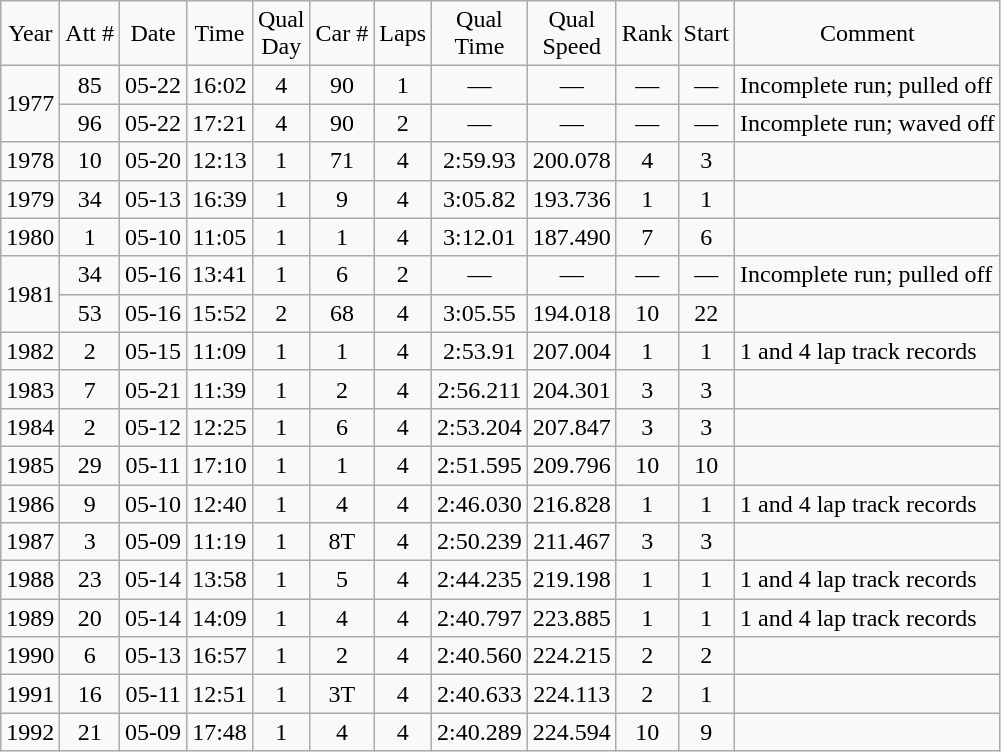<table class="wikitable">
<tr>
<td align=center>Year</td>
<td align=center>Att #</td>
<td align=center>Date</td>
<td align=center>Time</td>
<td align=center>Qual<br>Day</td>
<td align=center>Car #</td>
<td align=center>Laps</td>
<td align=center>Qual<br>Time</td>
<td align=center>Qual<br>Speed</td>
<td align=center>Rank</td>
<td align=center>Start</td>
<td align=center>Comment</td>
</tr>
<tr>
<td rowspan="2" align=center>1977</td>
<td align=center>85</td>
<td align=center>05-22</td>
<td align=center>16:02</td>
<td align=center>4</td>
<td align=center>90</td>
<td align=center>1</td>
<td align=center>—</td>
<td align=center>—</td>
<td align=center>—</td>
<td align=center>—</td>
<td align=left>Incomplete run; pulled off</td>
</tr>
<tr>
<td align=center>96</td>
<td align=center>05-22</td>
<td align=center>17:21</td>
<td align=center>4</td>
<td align=center>90</td>
<td align=center>2</td>
<td align=center>—</td>
<td align=center>—</td>
<td align=center>—</td>
<td align=center>—</td>
<td align=left>Incomplete run; waved off</td>
</tr>
<tr>
<td align=center>1978</td>
<td align=center>10</td>
<td align=center>05-20</td>
<td align=center>12:13</td>
<td align=center>1</td>
<td align=center>71</td>
<td align=center>4</td>
<td align=center>2:59.93</td>
<td align=center>200.078</td>
<td align=center>4</td>
<td align=center>3</td>
<td align=left> </td>
</tr>
<tr>
<td align=center>1979</td>
<td align=center>34</td>
<td align=center>05-13</td>
<td align=center>16:39</td>
<td align=center>1</td>
<td align=center>9</td>
<td align=center>4</td>
<td align=center>3:05.82</td>
<td align=center>193.736</td>
<td align=center>1</td>
<td align=center>1</td>
<td align=left> </td>
</tr>
<tr>
<td align=center>1980</td>
<td align=center>1</td>
<td align=center>05-10</td>
<td align=center>11:05</td>
<td align=center>1</td>
<td align=center>1</td>
<td align=center>4</td>
<td align=center>3:12.01</td>
<td align=center>187.490</td>
<td align=center>7</td>
<td align=center>6</td>
<td align=left> </td>
</tr>
<tr>
<td rowspan="2" align=center>1981</td>
<td align=center>34</td>
<td align=center>05-16</td>
<td align=center>13:41</td>
<td align=center>1</td>
<td align=center>6</td>
<td align=center>2</td>
<td align=center>—</td>
<td align=center>—</td>
<td align=center>—</td>
<td align=center>—</td>
<td align=left>Incomplete run; pulled off</td>
</tr>
<tr>
<td align=center>53</td>
<td align=center>05-16</td>
<td align=center>15:52</td>
<td align=center>2</td>
<td align=center>68</td>
<td align=center>4</td>
<td align=center>3:05.55</td>
<td align=center>194.018</td>
<td align=center>10</td>
<td align=center>22</td>
<td align=left> </td>
</tr>
<tr>
<td align=center>1982</td>
<td align=center>2</td>
<td align=center>05-15</td>
<td align=center>11:09</td>
<td align=center>1</td>
<td align=center>1</td>
<td align=center>4</td>
<td align=center>2:53.91</td>
<td align=center>207.004</td>
<td align=center>1</td>
<td align=center>1</td>
<td align=left>1 and 4 lap track records</td>
</tr>
<tr>
<td align=center>1983</td>
<td align=center>7</td>
<td align=center>05-21</td>
<td align=center>11:39</td>
<td align=center>1</td>
<td align=center>2</td>
<td align=center>4</td>
<td align=center>2:56.211</td>
<td align=center>204.301</td>
<td align=center>3</td>
<td align=center>3</td>
<td align=left> </td>
</tr>
<tr>
<td align=center>1984</td>
<td align=center>2</td>
<td align=center>05-12</td>
<td align=center>12:25</td>
<td align=center>1</td>
<td align=center>6</td>
<td align=center>4</td>
<td align=center>2:53.204</td>
<td align=center>207.847</td>
<td align=center>3</td>
<td align=center>3</td>
<td align=left> </td>
</tr>
<tr>
<td align=center>1985</td>
<td align=center>29</td>
<td align=center>05-11</td>
<td align=center>17:10</td>
<td align=center>1</td>
<td align=center>1</td>
<td align=center>4</td>
<td align=center>2:51.595</td>
<td align=center>209.796</td>
<td align=center>10</td>
<td align=center>10</td>
<td align=left> </td>
</tr>
<tr>
<td align=center>1986</td>
<td align=center>9</td>
<td align=center>05-10</td>
<td align=center>12:40</td>
<td align=center>1</td>
<td align=center>4</td>
<td align=center>4</td>
<td align=center>2:46.030</td>
<td align=center>216.828</td>
<td align=center>1</td>
<td align=center>1</td>
<td align=left>1 and 4 lap track records</td>
</tr>
<tr>
<td align=center>1987</td>
<td align=center>3</td>
<td align=center>05-09</td>
<td align=center>11:19</td>
<td align=center>1</td>
<td align=center>8T</td>
<td align=center>4</td>
<td align=center>2:50.239</td>
<td align=center>211.467</td>
<td align=center>3</td>
<td align=center>3</td>
<td align=left> </td>
</tr>
<tr>
<td align=center>1988</td>
<td align=center>23</td>
<td align=center>05-14</td>
<td align=center>13:58</td>
<td align=center>1</td>
<td align=center>5</td>
<td align=center>4</td>
<td align=center>2:44.235</td>
<td align=center>219.198</td>
<td align=center>1</td>
<td align=center>1</td>
<td align=left>1 and 4 lap track records</td>
</tr>
<tr>
<td align=center>1989</td>
<td align=center>20</td>
<td align=center>05-14</td>
<td align=center>14:09</td>
<td align=center>1</td>
<td align=center>4</td>
<td align=center>4</td>
<td align=center>2:40.797</td>
<td align=center>223.885</td>
<td align=center>1</td>
<td align=center>1</td>
<td align=left>1 and 4 lap track records</td>
</tr>
<tr>
<td align=center>1990</td>
<td align=center>6</td>
<td align=center>05-13</td>
<td align=center>16:57</td>
<td align=center>1</td>
<td align=center>2</td>
<td align=center>4</td>
<td align=center>2:40.560</td>
<td align=center>224.215</td>
<td align=center>2</td>
<td align=center>2</td>
<td align=left> </td>
</tr>
<tr>
<td align=center>1991</td>
<td align=center>16</td>
<td align=center>05-11</td>
<td align=center>12:51</td>
<td align=center>1</td>
<td align=center>3T</td>
<td align=center>4</td>
<td align=center>2:40.633</td>
<td align=center>224.113</td>
<td align=center>2</td>
<td align=center>1</td>
<td align=left> </td>
</tr>
<tr>
<td align=center>1992</td>
<td align=center>21</td>
<td align=center>05-09</td>
<td align=center>17:48</td>
<td align=center>1</td>
<td align=center>4</td>
<td align=center>4</td>
<td align=center>2:40.289</td>
<td align=center>224.594</td>
<td align=center>10</td>
<td align=center>9</td>
<td align=left> </td>
</tr>
</table>
